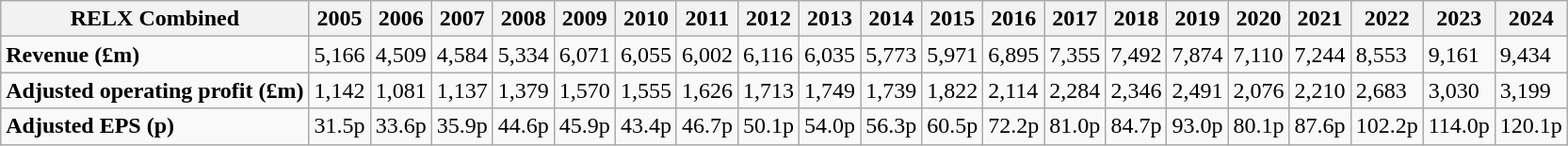<table class="wikitable">
<tr>
<th>RELX Combined</th>
<th>2005</th>
<th>2006</th>
<th>2007</th>
<th>2008</th>
<th>2009</th>
<th>2010</th>
<th>2011</th>
<th>2012</th>
<th>2013</th>
<th>2014</th>
<th>2015</th>
<th>2016</th>
<th>2017</th>
<th>2018</th>
<th>2019</th>
<th>2020</th>
<th>2021</th>
<th>2022</th>
<th>2023</th>
<th>2024</th>
</tr>
<tr>
<td><strong>Revenue (£m)</strong></td>
<td>5,166</td>
<td>4,509</td>
<td>4,584</td>
<td>5,334</td>
<td>6,071</td>
<td>6,055</td>
<td>6,002</td>
<td>6,116</td>
<td>6,035</td>
<td>5,773</td>
<td>5,971</td>
<td>6,895</td>
<td>7,355</td>
<td>7,492</td>
<td>7,874</td>
<td>7,110</td>
<td>7,244</td>
<td>8,553</td>
<td>9,161</td>
<td>9,434</td>
</tr>
<tr>
<td><strong>Adjusted operating profit (£m)</strong></td>
<td>1,142</td>
<td>1,081</td>
<td>1,137</td>
<td>1,379</td>
<td>1,570</td>
<td>1,555</td>
<td>1,626</td>
<td>1,713</td>
<td>1,749</td>
<td>1,739</td>
<td>1,822</td>
<td>2,114</td>
<td>2,284</td>
<td>2,346</td>
<td>2,491</td>
<td>2,076</td>
<td>2,210</td>
<td>2,683</td>
<td>3,030</td>
<td>3,199</td>
</tr>
<tr>
<td><strong>Adjusted EPS (p)</strong></td>
<td>31.5p</td>
<td>33.6p</td>
<td>35.9p</td>
<td>44.6p</td>
<td>45.9p</td>
<td>43.4p</td>
<td>46.7p</td>
<td>50.1p</td>
<td>54.0p</td>
<td>56.3p</td>
<td>60.5p</td>
<td>72.2p</td>
<td>81.0p</td>
<td>84.7p</td>
<td>93.0p</td>
<td>80.1p</td>
<td>87.6p</td>
<td>102.2p</td>
<td>114.0p</td>
<td>120.1p</td>
</tr>
</table>
